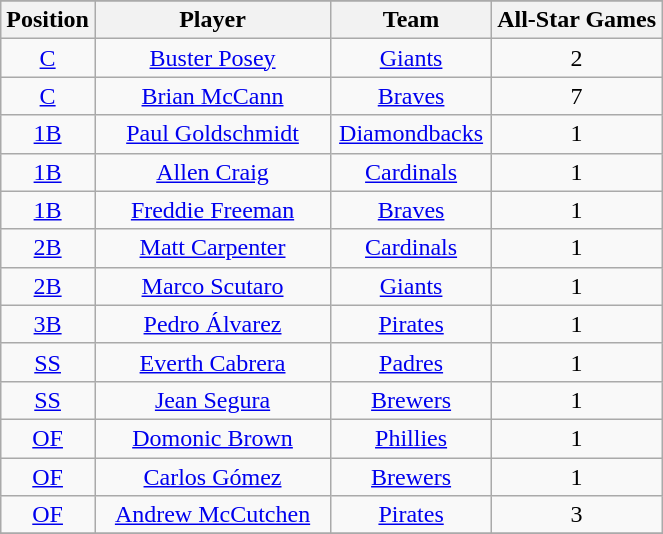<table class="wikitable sortable" style="text-align:center;">
<tr>
</tr>
<tr>
<th>Position</th>
<th style="width:150px;">Player</th>
<th style="width:100px;">Team</th>
<th>All-Star Games</th>
</tr>
<tr>
<td><a href='#'>C</a></td>
<td><a href='#'>Buster Posey</a></td>
<td><a href='#'>Giants</a></td>
<td>2</td>
</tr>
<tr>
<td><a href='#'>C</a></td>
<td><a href='#'>Brian McCann</a></td>
<td><a href='#'>Braves</a></td>
<td>7</td>
</tr>
<tr>
<td><a href='#'>1B</a></td>
<td><a href='#'>Paul Goldschmidt</a></td>
<td><a href='#'>Diamondbacks</a></td>
<td>1</td>
</tr>
<tr>
<td><a href='#'>1B</a></td>
<td><a href='#'>Allen Craig</a></td>
<td><a href='#'>Cardinals</a></td>
<td>1</td>
</tr>
<tr>
<td><a href='#'>1B</a></td>
<td><a href='#'>Freddie Freeman</a></td>
<td><a href='#'>Braves</a></td>
<td>1</td>
</tr>
<tr>
<td><a href='#'>2B</a></td>
<td><a href='#'>Matt Carpenter</a></td>
<td><a href='#'>Cardinals</a></td>
<td>1</td>
</tr>
<tr>
<td><a href='#'>2B</a></td>
<td><a href='#'>Marco Scutaro</a></td>
<td><a href='#'>Giants</a></td>
<td>1</td>
</tr>
<tr>
<td><a href='#'>3B</a></td>
<td><a href='#'>Pedro Álvarez</a></td>
<td><a href='#'>Pirates</a></td>
<td>1</td>
</tr>
<tr>
<td><a href='#'>SS</a></td>
<td><a href='#'>Everth Cabrera</a></td>
<td><a href='#'>Padres</a></td>
<td>1</td>
</tr>
<tr>
<td><a href='#'>SS</a></td>
<td><a href='#'>Jean Segura</a></td>
<td><a href='#'>Brewers</a></td>
<td>1</td>
</tr>
<tr>
<td><a href='#'>OF</a></td>
<td><a href='#'>Domonic Brown</a></td>
<td><a href='#'>Phillies</a></td>
<td>1</td>
</tr>
<tr>
<td><a href='#'>OF</a></td>
<td><a href='#'>Carlos Gómez</a></td>
<td><a href='#'>Brewers</a></td>
<td>1</td>
</tr>
<tr>
<td><a href='#'>OF</a></td>
<td><a href='#'>Andrew McCutchen</a></td>
<td><a href='#'>Pirates</a></td>
<td>3</td>
</tr>
<tr>
</tr>
</table>
